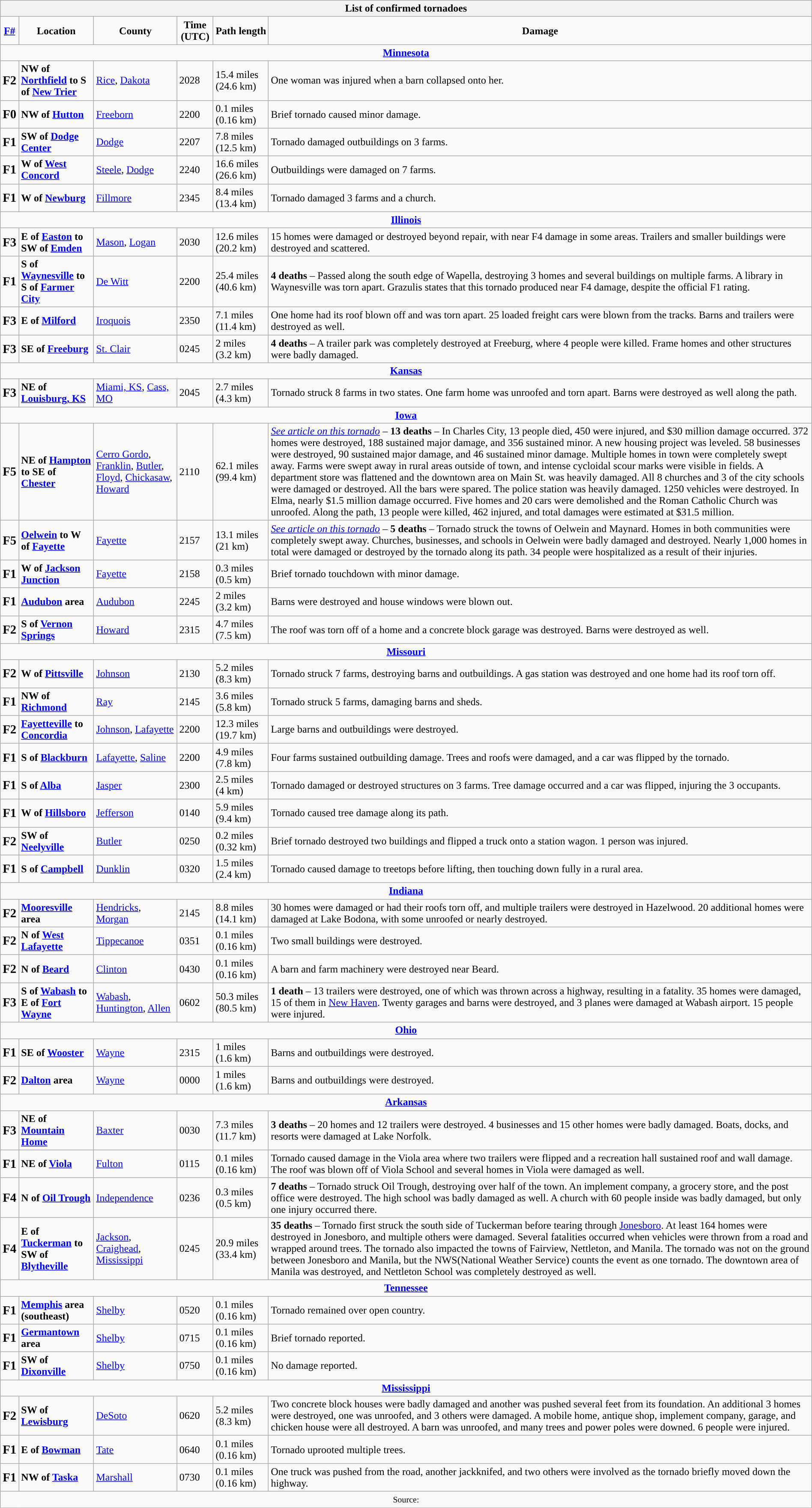<table class="wikitable toccolours collapsible" style="width:100%;">
<tr>
<th colspan="6">List of confirmed tornadoes</th>
</tr>
<tr style="text-align:center;">
<td><strong><a href='#'>F#</a></strong></td>
<td><strong>Location</strong></td>
<td><strong>County</strong></td>
<td><strong>Time (UTC)</strong></td>
<td><strong>Path length</strong></td>
<td><strong>Damage</strong></td>
</tr>
<tr>
<td colspan="7" style="text-align:center;"><strong><a href='#'>Minnesota</a></strong></td>
</tr>
<tr>
<td><big><strong>F2</strong></big></td>
<td><strong>NW of <a href='#'>Northfield</a> to S of <a href='#'>New Trier</a></strong></td>
<td><a href='#'>Rice</a>, <a href='#'>Dakota</a></td>
<td>2028</td>
<td>15.4 miles <br> (24.6 km)</td>
<td>One woman was injured when a barn collapsed onto her.</td>
</tr>
<tr>
<td><big><strong>F0</strong></big></td>
<td><strong>NW of <a href='#'>Hutton</a></strong></td>
<td><a href='#'>Freeborn</a></td>
<td>2200</td>
<td>0.1 miles <br> (0.16 km)</td>
<td>Brief tornado caused minor damage.</td>
</tr>
<tr>
<td><big><strong>F1</strong></big></td>
<td><strong>SW of <a href='#'>Dodge Center</a></strong></td>
<td><a href='#'>Dodge</a></td>
<td>2207</td>
<td>7.8 miles <br> (12.5 km)</td>
<td>Tornado damaged outbuildings on 3 farms.</td>
</tr>
<tr>
<td><big><strong>F1</strong></big></td>
<td><strong>W of <a href='#'>West Concord</a></strong></td>
<td><a href='#'>Steele</a>, <a href='#'>Dodge</a></td>
<td>2240</td>
<td>16.6 miles <br> (26.6 km)</td>
<td>Outbuildings were damaged on 7 farms.</td>
</tr>
<tr>
<td><big><strong>F1</strong></big></td>
<td><strong>W of <a href='#'>Newburg</a></strong></td>
<td><a href='#'>Fillmore</a></td>
<td>2345</td>
<td>8.4 miles <br> (13.4 km)</td>
<td>Tornado damaged 3 farms and a church.</td>
</tr>
<tr>
<td colspan="7" style="text-align:center;"><strong><a href='#'>Illinois</a></strong></td>
</tr>
<tr>
<td><big><strong>F3</strong></big></td>
<td><strong>E of <a href='#'>Easton</a> to SW of <a href='#'>Emden</a></strong></td>
<td><a href='#'>Mason</a>, <a href='#'>Logan</a></td>
<td>2030</td>
<td>12.6 miles <br> (20.2 km)</td>
<td>15 homes were damaged or destroyed beyond repair, with near F4 damage in some areas. Trailers and smaller buildings were destroyed and scattered.</td>
</tr>
<tr>
<td><big><strong>F1</strong></big></td>
<td><strong>S of <a href='#'>Waynesville</a> to S of <a href='#'>Farmer City</a></strong></td>
<td><a href='#'>De Witt</a></td>
<td>2200</td>
<td>25.4 miles <br> (40.6 km)</td>
<td><strong>4 deaths</strong> – Passed along the south edge of Wapella, destroying 3 homes and several buildings on multiple farms. A library in Waynesville was torn apart. Grazulis states that this tornado produced near F4 damage, despite the official F1 rating.</td>
</tr>
<tr>
<td><big><strong>F3</strong></big></td>
<td><strong>E of <a href='#'>Milford</a></strong></td>
<td><a href='#'>Iroquois</a></td>
<td>2350</td>
<td>7.1 miles <br> (11.4 km)</td>
<td>One home had its roof blown off and was torn apart. 25 loaded freight cars were blown from the tracks. Barns and trailers were destroyed as well.</td>
</tr>
<tr>
<td><big><strong>F3</strong></big></td>
<td><strong>SE of <a href='#'>Freeburg</a></strong></td>
<td><a href='#'>St. Clair</a></td>
<td>0245</td>
<td>2 miles <br> (3.2 km)</td>
<td><strong>4 deaths</strong> – A trailer park was completely destroyed at Freeburg, where 4 people were killed. Frame homes and other structures were badly damaged.</td>
</tr>
<tr>
<td colspan="7" style="text-align:center;"><strong><a href='#'>Kansas</a></strong></td>
</tr>
<tr>
<td><big><strong>F3</strong></big></td>
<td><strong>NE of <a href='#'>Louisburg, KS</a></strong></td>
<td><a href='#'>Miami, KS</a>, <a href='#'>Cass, MO</a></td>
<td>2045</td>
<td>2.7 miles <br> (4.3 km)</td>
<td>Tornado struck 8 farms in two states. One farm home was unroofed and torn apart. Barns were destroyed as well along the path.</td>
</tr>
<tr>
<td colspan="7" style="text-align:center;"><strong><a href='#'>Iowa</a></strong></td>
</tr>
<tr>
<td><big><strong>F5</strong></big></td>
<td><strong>NE of <a href='#'>Hampton</a> to SE of <a href='#'>Chester</a></strong></td>
<td><a href='#'>Cerro Gordo</a>, <a href='#'>Franklin</a>, <a href='#'>Butler</a>, <a href='#'>Floyd</a>, <a href='#'>Chickasaw</a>, <a href='#'>Howard</a></td>
<td>2110</td>
<td>62.1 miles <br> (99.4 km)</td>
<td><em><a href='#'>See article on this tornado</a> –</em> <strong>13 deaths</strong> – In Charles City, 13 people died, 450 were injured, and $30 million damage occurred. 372 homes were destroyed, 188 sustained major damage, and 356 sustained minor. A new housing project was leveled. 58 businesses were destroyed, 90 sustained major damage, and 46 sustained minor damage. Multiple homes in town were completely swept away. Farms were swept away in rural areas outside of town, and intense cycloidal scour marks were visible in fields. A department store was flattened and the downtown area on Main St. was heavily damaged. All 8 churches and 3 of the city schools were damaged or destroyed. All the bars were spared. The police station was heavily damaged. 1250 vehicles were destroyed. In Elma, nearly $1.5 million damage occurred. Five homes and 20 cars were demolished and the Roman Catholic Church was unroofed. Along the path, 13 people were killed, 462 injured, and total damages were estimated at $31.5 million.</td>
</tr>
<tr>
<td><big><strong>F5</strong></big></td>
<td><strong><a href='#'>Oelwein</a> to W of <a href='#'>Fayette</a></strong></td>
<td><a href='#'>Fayette</a></td>
<td>2157</td>
<td>13.1 miles <br> (21 km)</td>
<td><em><a href='#'>See article on this tornado</a> –</em> <strong>5 deaths</strong> – Tornado struck the towns of Oelwein and Maynard. Homes in both communities were completely swept away. Churches, businesses, and schools in Oelwein were badly damaged and destroyed. Nearly 1,000 homes in total were damaged or destroyed by the tornado along its path. 34 people were hospitalized as a result of their injuries.</td>
</tr>
<tr>
<td><big><strong>F1</strong></big></td>
<td><strong>W of <a href='#'>Jackson Junction</a> </strong></td>
<td><a href='#'>Fayette</a></td>
<td>2158</td>
<td>0.3 miles <br> (0.5 km)</td>
<td>Brief tornado touchdown with minor damage.</td>
</tr>
<tr>
<td><big><strong>F1</strong></big></td>
<td><strong><a href='#'>Audubon</a> area</strong></td>
<td><a href='#'>Audubon</a></td>
<td>2245</td>
<td>2 miles <br> (3.2 km)</td>
<td>Barns were destroyed and house windows were blown out.</td>
</tr>
<tr>
<td><big><strong>F2</strong></big></td>
<td><strong>S of <a href='#'>Vernon Springs</a></strong></td>
<td><a href='#'>Howard</a></td>
<td>2315</td>
<td>4.7 miles <br> (7.5 km)</td>
<td>The roof was torn off of a home and a concrete block garage was destroyed. Barns were destroyed as well.</td>
</tr>
<tr>
<td colspan="7" style="text-align:center;"><strong><a href='#'>Missouri</a></strong></td>
</tr>
<tr>
<td><big><strong>F2</strong></big></td>
<td><strong>W of <a href='#'>Pittsville</a> </strong></td>
<td><a href='#'>Johnson</a></td>
<td>2130</td>
<td>5.2 miles <br> (8.3 km)</td>
<td>Tornado struck 7 farms, destroying barns and outbuildings. A gas station was destroyed and one home had its roof torn off.</td>
</tr>
<tr>
<td><big><strong>F1</strong></big></td>
<td><strong>NW of <a href='#'>Richmond</a></strong></td>
<td><a href='#'>Ray</a></td>
<td>2145</td>
<td>3.6 miles <br> (5.8 km)</td>
<td>Tornado struck 5 farms, damaging barns and sheds.</td>
</tr>
<tr>
<td><big><strong>F2</strong></big></td>
<td><strong><a href='#'>Fayetteville</a> to <a href='#'>Concordia</a></strong></td>
<td><a href='#'>Johnson</a>, <a href='#'>Lafayette</a></td>
<td>2200</td>
<td>12.3 miles <br> (19.7 km)</td>
<td>Large barns and outbuildings were destroyed.</td>
</tr>
<tr>
<td><big><strong>F1</strong></big></td>
<td><strong>S of <a href='#'>Blackburn</a></strong></td>
<td><a href='#'>Lafayette</a>, <a href='#'>Saline</a></td>
<td>2200</td>
<td>4.9 miles <br> (7.8 km)</td>
<td>Four farms sustained outbuilding damage. Trees and roofs were damaged, and a car was flipped by the tornado.</td>
</tr>
<tr>
<td><big><strong>F1</strong></big></td>
<td><strong>S of <a href='#'>Alba</a> </strong></td>
<td><a href='#'>Jasper</a></td>
<td>2300</td>
<td>2.5 miles <br> (4 km)</td>
<td>Tornado damaged or destroyed structures on 3 farms. Tree damage occurred and a car was flipped, injuring the 3 occupants.</td>
</tr>
<tr>
<td><big><strong>F1</strong></big></td>
<td><strong>W of <a href='#'>Hillsboro</a> </strong></td>
<td><a href='#'>Jefferson</a></td>
<td>0140</td>
<td>5.9 miles <br> (9.4 km)</td>
<td>Tornado caused tree damage along its path.</td>
</tr>
<tr>
<td><big><strong>F2</strong></big></td>
<td><strong>SW of <a href='#'>Neelyville</a> </strong></td>
<td><a href='#'>Butler</a></td>
<td>0250</td>
<td>0.2 miles <br> (0.32 km)</td>
<td>Brief tornado destroyed two buildings and flipped a truck onto a station wagon. 1 person was injured.</td>
</tr>
<tr>
<td><big><strong>F1</strong></big></td>
<td><strong>S of <a href='#'>Campbell</a> </strong></td>
<td><a href='#'>Dunklin</a></td>
<td>0320</td>
<td>1.5 miles <br> (2.4 km)</td>
<td>Tornado caused damage to treetops before lifting, then touching down fully in a rural area.</td>
</tr>
<tr>
<td colspan="7" style="text-align:center;"><strong><a href='#'>Indiana</a></strong></td>
</tr>
<tr>
<td><big><strong>F2</strong></big></td>
<td><strong><a href='#'>Mooresville</a> area</strong></td>
<td><a href='#'>Hendricks</a>, <a href='#'>Morgan</a></td>
<td>2145</td>
<td>8.8 miles <br> (14.1 km)</td>
<td>30 homes were damaged or had their roofs torn off, and multiple trailers were destroyed in Hazelwood. 20 additional homes were damaged at Lake Bodona, with some unroofed or nearly destroyed.</td>
</tr>
<tr>
<td><big><strong>F2</strong></big></td>
<td><strong>N of <a href='#'>West Lafayette</a></strong></td>
<td><a href='#'>Tippecanoe</a></td>
<td>0351</td>
<td>0.1 miles <br> (0.16 km)</td>
<td>Two small buildings were destroyed.</td>
</tr>
<tr>
<td><big><strong>F2</strong></big></td>
<td><strong>N of <a href='#'>Beard</a></strong></td>
<td><a href='#'>Clinton</a></td>
<td>0430</td>
<td>0.1 miles <br> (0.16 km)</td>
<td>A barn and farm machinery were destroyed near Beard.</td>
</tr>
<tr>
<td><big><strong>F3</strong></big></td>
<td><strong>S of <a href='#'>Wabash</a> to E of <a href='#'>Fort Wayne</a></strong></td>
<td><a href='#'>Wabash</a>, <a href='#'>Huntington</a>, <a href='#'>Allen</a></td>
<td>0602</td>
<td>50.3 miles <br> (80.5 km)</td>
<td><strong>1 death</strong> – 13 trailers were destroyed, one of which was thrown across a highway, resulting in a fatality. 35 homes were damaged, 15 of them in <a href='#'>New Haven</a>. Twenty garages and barns were destroyed, and 3 planes were damaged at Wabash airport. 15 people were injured.</td>
</tr>
<tr>
<td colspan="7" style="text-align:center;"><strong><a href='#'>Ohio</a></strong></td>
</tr>
<tr>
<td><big><strong>F1</strong></big></td>
<td><strong>SE of <a href='#'>Wooster</a></strong></td>
<td><a href='#'>Wayne</a></td>
<td>2315</td>
<td>1 miles <br> (1.6 km)</td>
<td>Barns and outbuildings were destroyed.</td>
</tr>
<tr>
<td><big><strong>F2</strong></big></td>
<td><strong><a href='#'>Dalton</a> area</strong></td>
<td><a href='#'>Wayne</a></td>
<td>0000</td>
<td>1 miles <br> (1.6 km)</td>
<td>Barns and outbuildings were destroyed.</td>
</tr>
<tr>
<td colspan="7" style="text-align:center;"><strong><a href='#'>Arkansas</a></strong></td>
</tr>
<tr>
<td><big><strong>F3</strong></big></td>
<td><strong>NE of <a href='#'>Mountain Home</a></strong></td>
<td><a href='#'>Baxter</a></td>
<td>0030</td>
<td>7.3 miles <br> (11.7 km)</td>
<td><strong>3 deaths</strong> – 20 homes and 12 trailers were destroyed. 4 businesses and 15 other homes were badly damaged. Boats, docks, and resorts were damaged at Lake Norfolk.</td>
</tr>
<tr>
<td><big><strong>F1</strong></big></td>
<td><strong>NE of <a href='#'>Viola</a></strong></td>
<td><a href='#'>Fulton</a></td>
<td>0115</td>
<td>0.1 miles <br> (0.16 km)</td>
<td>Tornado caused damage in the Viola area where two trailers were flipped and a recreation hall sustained roof and wall damage. The roof was blown off of Viola School and several homes in Viola were damaged as well.</td>
</tr>
<tr>
<td><big><strong>F4</strong></big></td>
<td><strong>N of <a href='#'>Oil Trough</a></strong></td>
<td><a href='#'>Independence</a></td>
<td>0236</td>
<td>0.3 miles <br> (0.5 km)</td>
<td><strong>7 deaths</strong> – Tornado struck Oil Trough, destroying over half of the town. An implement company, a grocery store, and the post office were destroyed. The high school was badly damaged as well. A church with 60 people inside was badly damaged, but only one injury occurred there.</td>
</tr>
<tr>
<td><big><strong>F4</strong></big></td>
<td><strong>E of <a href='#'>Tuckerman</a> to SW of <a href='#'>Blytheville</a></strong></td>
<td><a href='#'>Jackson</a>, <a href='#'>Craighead</a>, <a href='#'>Mississippi</a></td>
<td>0245</td>
<td>20.9 miles <br> (33.4 km)</td>
<td><strong>35 deaths</strong> – Tornado first struck the south side of Tuckerman before tearing through <a href='#'>Jonesboro</a>. At least 164 homes were destroyed in Jonesboro, and multiple others were damaged. Several fatalities occurred when vehicles were thrown from a road and wrapped around trees. The tornado also impacted the towns of Fairview, Nettleton, and Manila. The tornado was not on the ground between Jonesboro and Manila, but the NWS(National Weather Service) counts the event as one tornado. The downtown area of Manila was destroyed, and Nettleton School was completely destroyed as well.</td>
</tr>
<tr>
<td colspan="7" style="text-align:center;"><strong><a href='#'>Tennessee</a></strong></td>
</tr>
<tr>
<td><big><strong>F1</strong></big></td>
<td><strong><a href='#'>Memphis</a> area (southeast)</strong></td>
<td><a href='#'>Shelby</a></td>
<td>0520</td>
<td>0.1 miles <br> (0.16 km)</td>
<td>Tornado remained over open country.</td>
</tr>
<tr>
<td><big><strong>F1</strong></big></td>
<td><strong><a href='#'>Germantown</a> area</strong></td>
<td><a href='#'>Shelby</a></td>
<td>0715</td>
<td>0.1 miles <br> (0.16 km)</td>
<td>Brief tornado reported.</td>
</tr>
<tr>
<td><big><strong>F1</strong></big></td>
<td><strong>SW of <a href='#'>Dixonville</a></strong></td>
<td><a href='#'>Shelby</a></td>
<td>0750</td>
<td>0.1 miles <br> (0.16 km)</td>
<td>No damage reported.</td>
</tr>
<tr>
<td colspan="7" style="text-align:center;"><strong><a href='#'>Mississippi</a></strong></td>
</tr>
<tr>
<td><big><strong>F2</strong></big></td>
<td><strong>SW of <a href='#'>Lewisburg</a></strong></td>
<td><a href='#'>DeSoto</a></td>
<td>0620</td>
<td>5.2 miles <br> (8.3 km)</td>
<td>Two concrete block houses were badly damaged and another was pushed several feet from its foundation. An additional 3 homes were destroyed, one was unroofed, and 3 others were damaged. A mobile home, antique shop, implement company, garage, and chicken house were all destroyed. A barn was unroofed, and many trees and power poles were downed. 6 people were injured.</td>
</tr>
<tr>
<td><big><strong>F1</strong></big></td>
<td><strong>E of <a href='#'>Bowman</a></strong></td>
<td><a href='#'>Tate</a></td>
<td>0640</td>
<td>0.1 miles <br> (0.16 km)</td>
<td>Tornado uprooted multiple trees.</td>
</tr>
<tr>
<td><big><strong>F1</strong></big></td>
<td><strong>NW of <a href='#'>Taska</a></strong></td>
<td><a href='#'>Marshall</a></td>
<td>0730</td>
<td>0.1 miles <br> (0.16 km)</td>
<td>One truck was pushed from the road, another jackknifed, and two others were involved as the tornado briefly moved down the highway.</td>
</tr>
<tr>
<td colspan="7" style="text-align:center;"><small>Source:  </small></td>
</tr>
</table>
